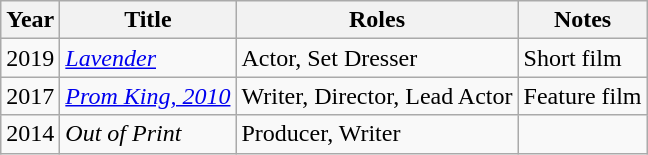<table class="wikitable sortable">
<tr>
<th>Year</th>
<th>Title</th>
<th>Roles</th>
<th class="unsortable">Notes</th>
</tr>
<tr>
<td>2019</td>
<td><em><a href='#'>Lavender</a></em></td>
<td>Actor, Set Dresser</td>
<td>Short film</td>
</tr>
<tr>
<td>2017</td>
<td><em><a href='#'>Prom King, 2010</a></em></td>
<td>Writer, Director, Lead Actor</td>
<td>Feature film</td>
</tr>
<tr>
<td>2014</td>
<td><em>Out of Print</em></td>
<td>Producer, Writer</td>
<td></td>
</tr>
</table>
